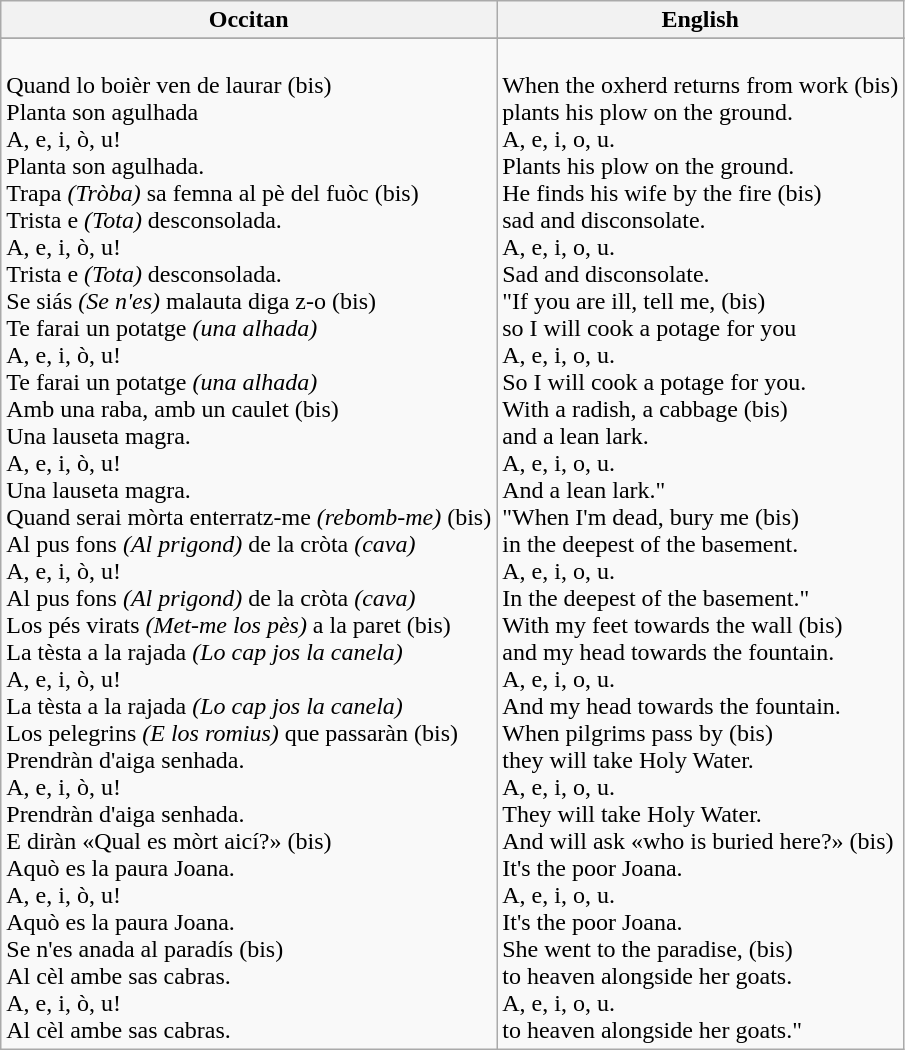<table class="wikitable">
<tr>
<th>Occitan</th>
<th>English</th>
</tr>
<tr ---->
</tr>
<tr ---->
<td><br>Quand lo boièr ven de laurar (bis)<br>
Planta son agulhada<br>
A, e, i, ò, u!<br>
Planta son agulhada.<br>Trapa <em>(Tròba)</em> sa femna al pè del fuòc (bis)<br>
Trista e <em>(Tota)</em> desconsolada.<br>
A, e, i, ò, u!<br>
Trista e <em>(Tota)</em> desconsolada.<br>Se siás <em>(Se n'es)</em> malauta diga z-o (bis)<br>
Te farai un potatge <em>(una alhada)</em><br>
A, e, i, ò, u!<br>
Te farai un potatge <em>(una alhada)</em><br>Amb una raba, amb un caulet (bis)<br>
Una lauseta magra.<br>
A, e, i, ò, u!<br>
Una lauseta magra.<br>Quand serai mòrta enterratz-me <em>(rebomb-me)</em> (bis)<br>
Al pus fons <em>(Al prigond)</em> de la cròta <em>(cava)</em><br>
A, e, i, ò, u!<br>
Al pus fons <em>(Al prigond)</em> de la cròta <em>(cava)</em><br>Los pés virats <em>(Met-me los pès)</em> a la paret (bis)<br>  
La tèsta a la rajada <em>(Lo cap jos la canela)</em><br> 
A, e, i, ò, u!<br>
La tèsta a la rajada <em>(Lo cap jos la canela)</em><br>Los pelegrins <em>(E los romius)</em> que passaràn (bis)<br>
Prendràn d'aiga senhada.<br>
A, e, i, ò, u!<br>
Prendràn d'aiga senhada.<br>E diràn «Qual es mòrt aicí?» (bis)<br>
Aquò es la paura Joana.<br>
A, e, i, ò, u!<br>
Aquò es la paura Joana.<br>Se n'es anada al paradís (bis)<br>
Al cèl ambe sas cabras.<br>
A, e, i, ò, u!<br>
Al cèl ambe sas cabras.<br></td>
<td><br>When the oxherd returns from work (bis)<br>
plants his plow on the ground.<br>
A, e, i, o, u.<br>
Plants his plow on the ground.<br>He finds his wife by the fire (bis)<br>
sad and disconsolate.<br>
A, e, i, o, u.<br>
Sad and disconsolate.<br>"If you are ill, tell me, (bis)<br>
so I will cook a potage for you<br>
A, e, i, o, u.<br>
So I will cook a potage for you.<br>With a radish, a cabbage (bis)<br>
and a lean lark.<br>
A, e, i, o, u.<br>
And a lean lark."<br>"When I'm dead, bury me (bis)<br>
in the deepest of the basement.<br>
A, e, i, o, u.<br>
In the deepest of the basement."<br>With my feet towards the wall (bis)<br>  
and my head towards the fountain.<br> 
A, e, i, o, u.<br>
And my head towards the fountain.<br>When pilgrims pass by (bis)<br>
they will take Holy Water.<br>
A, e, i, o, u.<br>
They will take Holy Water.<br>And will ask «who is buried here?» (bis)<br>
It's the poor Joana.<br>
A, e, i, o, u.<br>
It's the poor Joana.<br>She went to the paradise, (bis)<br>
to heaven alongside her goats.<br>
A, e, i, o, u.<br>
to heaven alongside her goats."<br></td>
</tr>
</table>
